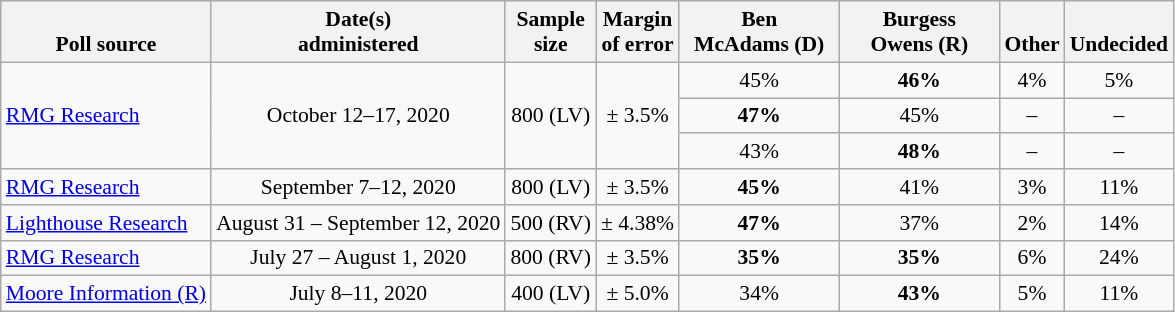<table class="wikitable" style="font-size:90%;text-align:center;">
<tr valign=bottom>
<th>Poll source</th>
<th>Date(s)<br>administered</th>
<th>Sample<br>size</th>
<th>Margin<br>of error</th>
<th style="width:100px;">Ben<br>McAdams (D)</th>
<th style="width:100px;">Burgess<br>Owens (R)</th>
<th>Other</th>
<th>Undecided</th>
</tr>
<tr>
<td rowspan=3 style="text-align:left;"><a href='#'>RMG Research</a></td>
<td rowspan=3>October 12–17, 2020</td>
<td rowspan=3>800 (LV)</td>
<td rowspan=3>± 3.5%</td>
<td>45%</td>
<td><strong>46%</strong></td>
<td>4%</td>
<td>5%</td>
</tr>
<tr>
<td><strong>47%</strong></td>
<td>45%</td>
<td>–</td>
<td>–</td>
</tr>
<tr>
<td>43%</td>
<td><strong>48%</strong></td>
<td>–</td>
<td>–</td>
</tr>
<tr>
<td style="text-align:left;"><a href='#'>RMG Research</a></td>
<td>September 7–12, 2020</td>
<td>800 (LV)</td>
<td>± 3.5%</td>
<td><strong>45%</strong></td>
<td>41%</td>
<td>3%</td>
<td>11%</td>
</tr>
<tr>
<td style="text-align:left;"><a href='#'>Lighthouse Research</a></td>
<td>August 31 – September 12, 2020</td>
<td>500 (RV)</td>
<td>± 4.38%</td>
<td><strong>47%</strong></td>
<td>37%</td>
<td>2%</td>
<td>14%</td>
</tr>
<tr>
<td style="text-align:left;"><a href='#'>RMG Research</a></td>
<td>July 27 – August 1, 2020</td>
<td>800 (RV)</td>
<td>± 3.5%</td>
<td><strong>35%</strong></td>
<td><strong>35%</strong></td>
<td>6% </td>
<td>24%</td>
</tr>
<tr>
<td style="text-align:left;"><a href='#'>Moore Information (R)</a></td>
<td>July 8–11, 2020</td>
<td>400 (LV)</td>
<td>± 5.0%</td>
<td>34%</td>
<td><strong>43%</strong></td>
<td>5% </td>
<td>11%</td>
</tr>
</table>
